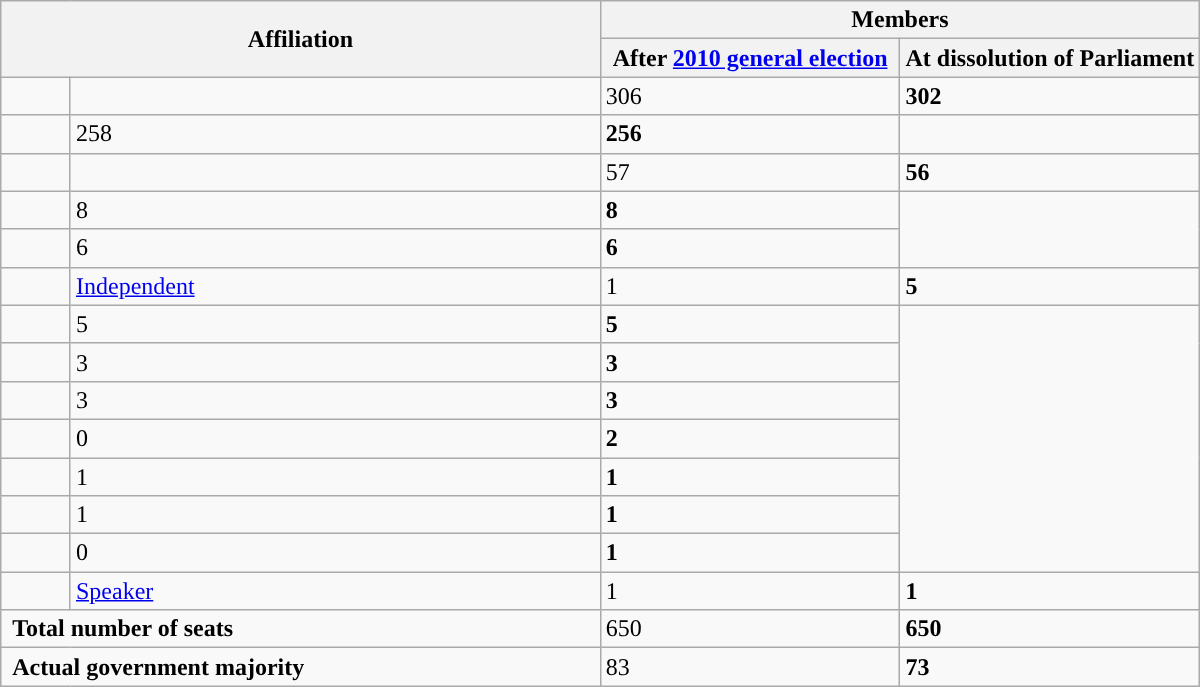<table class="wikitable">
<tr>
<th width="50%" colspan="2" rowspan="2" style="vertical-align:middle;">Affiliation</th>
<th width="50%" colspan="2" style="vertical-align:top;">Members</th>
</tr>
<tr>
<th width="25%">After <a href='#'>2010 general election</a></th>
<th width="25%">At dissolution of Parliament</th>
</tr>
<tr>
<td style="width: 4px" bgcolor=></td>
<td style="text-align: left;" scope="row"><strong><a href='#'></a></strong></td>
<td>306</td>
<td><strong>302</strong></td>
</tr>
<tr>
<td></td>
<td>258</td>
<td><strong>256</strong></td>
</tr>
<tr>
<td style="width: 4px" bgcolor=></td>
<td style="text-align: left;" scope="row"><strong><a href='#'></a></strong></td>
<td>57</td>
<td><strong>56</strong></td>
</tr>
<tr>
<td></td>
<td>8</td>
<td><strong>8</strong></td>
</tr>
<tr>
<td></td>
<td>6</td>
<td><strong>6</strong></td>
</tr>
<tr>
<td style="background-color:"> </td>
<td><a href='#'>Independent</a> <br></td>
<td>1</td>
<td><strong>5</strong></td>
</tr>
<tr>
<td></td>
<td>5</td>
<td><strong>5</strong></td>
</tr>
<tr>
<td></td>
<td>3</td>
<td><strong>3</strong></td>
</tr>
<tr>
<td></td>
<td>3</td>
<td><strong>3</strong></td>
</tr>
<tr>
<td></td>
<td>0</td>
<td><strong>2</strong></td>
</tr>
<tr>
<td></td>
<td>1</td>
<td><strong>1</strong></td>
</tr>
<tr>
<td></td>
<td>1</td>
<td><strong>1</strong></td>
</tr>
<tr>
<td></td>
<td>0</td>
<td><strong>1</strong></td>
</tr>
<tr>
<td style="background-color:"> </td>
<td><a href='#'>Speaker</a><br></td>
<td>1</td>
<td><strong>1</strong></td>
</tr>
<tr>
<td colspan="2" rowspan="1"> <strong>Total number of seats</strong><br></td>
<td>650</td>
<td><strong>650</strong></td>
</tr>
<tr>
<td colspan="2" rowspan="1"> <strong>Actual government majority</strong><br></td>
<td>83</td>
<td><strong>73</strong></td>
</tr>
</table>
